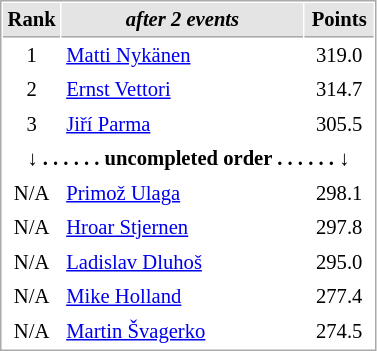<table cellspacing="1" cellpadding="3" style="border:1px solid #AAAAAA;font-size:86%">
<tr bgcolor="#E4E4E4">
<th style="border-bottom:1px solid #AAAAAA" width=10>Rank</th>
<th style="border-bottom:1px solid #AAAAAA" width=155><em>after 2 events</em></th>
<th style="border-bottom:1px solid #AAAAAA" width=40>Points</th>
</tr>
<tr>
<td align=center>1</td>
<td> <a href='#'>Matti Nykänen</a></td>
<td align=center>319.0</td>
</tr>
<tr>
<td align=center>2</td>
<td> <a href='#'>Ernst Vettori</a></td>
<td align=center>314.7</td>
</tr>
<tr>
<td align=center>3</td>
<td> <a href='#'>Jiří Parma</a></td>
<td align=center>305.5</td>
</tr>
<tr>
<td colspan=3 align=center><strong>↓ . . . . . . uncompleted order . . . . . . ↓</strong></td>
</tr>
<tr>
<td align=center>N/A</td>
<td> <a href='#'>Primož Ulaga</a></td>
<td align=center>298.1</td>
</tr>
<tr>
<td align=center>N/A</td>
<td> <a href='#'>Hroar Stjernen</a></td>
<td align=center>297.8</td>
</tr>
<tr>
<td align=center>N/A</td>
<td> <a href='#'>Ladislav Dluhoš</a></td>
<td align=center>295.0</td>
</tr>
<tr>
<td align=center>N/A</td>
<td> <a href='#'>Mike Holland</a></td>
<td align=center>277.4</td>
</tr>
<tr>
<td align=center>N/A</td>
<td> <a href='#'>Martin Švagerko</a></td>
<td align=center>274.5</td>
</tr>
</table>
